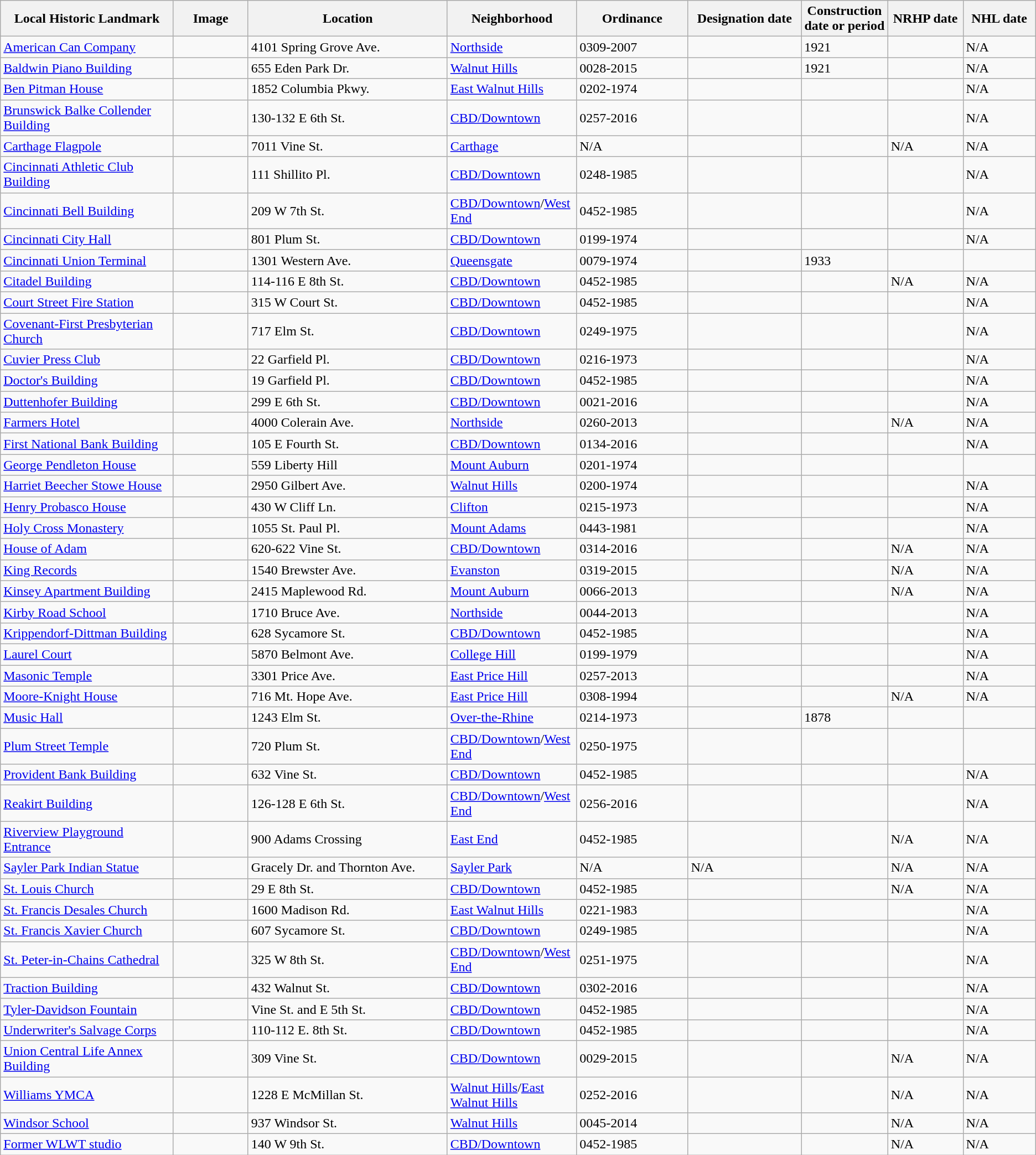<table class="wikitable sortable">
<tr>
<th style="width:250px;">Local Historic Landmark</th>
<th style="width:100px;">Image</th>
<th style="width:300px;">Location</th>
<th style="width:150px;">Neighborhood</th>
<th style="width:150px;">Ordinance</th>
<th style="width:150px;">Designation date</th>
<th style="width:100px;">Construction date or period</th>
<th style="width:100px;">NRHP date</th>
<th style="width:100px;">NHL date</th>
</tr>
<tr>
<td><a href='#'>American Can Company</a></td>
<td></td>
<td>4101 Spring Grove Ave.</td>
<td><a href='#'>Northside</a></td>
<td>0309-2007</td>
<td></td>
<td>1921</td>
<td></td>
<td><span>N/A</span></td>
</tr>
<tr>
<td><a href='#'>Baldwin Piano Building</a></td>
<td></td>
<td>655 Eden Park Dr.</td>
<td><a href='#'>Walnut Hills</a></td>
<td>0028-2015</td>
<td></td>
<td>1921</td>
<td></td>
<td><span>N/A</span></td>
</tr>
<tr>
<td><a href='#'>Ben Pitman House</a></td>
<td></td>
<td>1852 Columbia Pkwy.</td>
<td><a href='#'>East Walnut Hills</a></td>
<td>0202-1974</td>
<td></td>
<td></td>
<td></td>
<td><span>N/A</span></td>
</tr>
<tr>
<td><a href='#'>Brunswick Balke Collender Building</a></td>
<td></td>
<td>130-132 E 6th St.</td>
<td><a href='#'>CBD/Downtown</a></td>
<td>0257-2016</td>
<td></td>
<td></td>
<td></td>
<td><span>N/A</span></td>
</tr>
<tr>
<td><a href='#'>Carthage Flagpole</a></td>
<td></td>
<td>7011 Vine St.</td>
<td><a href='#'>Carthage</a></td>
<td>N/A</td>
<td></td>
<td></td>
<td><span>N/A</span></td>
<td><span>N/A</span></td>
</tr>
<tr>
<td><a href='#'>Cincinnati Athletic Club Building</a></td>
<td></td>
<td>111 Shillito Pl.</td>
<td><a href='#'>CBD/Downtown</a></td>
<td>0248-1985</td>
<td></td>
<td></td>
<td></td>
<td><span>N/A</span></td>
</tr>
<tr>
<td><a href='#'>Cincinnati Bell Building</a></td>
<td></td>
<td>209 W 7th St.</td>
<td><a href='#'>CBD/Downtown</a>/<a href='#'>West End</a></td>
<td>0452-1985</td>
<td></td>
<td></td>
<td></td>
<td><span>N/A</span></td>
</tr>
<tr>
<td><a href='#'>Cincinnati City Hall</a></td>
<td></td>
<td>801 Plum St.</td>
<td><a href='#'>CBD/Downtown</a></td>
<td>0199-1974</td>
<td></td>
<td></td>
<td></td>
<td><span>N/A</span></td>
</tr>
<tr>
<td><a href='#'>Cincinnati Union Terminal</a></td>
<td></td>
<td>1301 Western Ave.</td>
<td><a href='#'>Queensgate</a></td>
<td>0079-1974</td>
<td></td>
<td>1933</td>
<td></td>
<td></td>
</tr>
<tr>
<td><a href='#'>Citadel Building</a></td>
<td></td>
<td>114-116 E 8th St.</td>
<td><a href='#'>CBD/Downtown</a></td>
<td>0452-1985</td>
<td></td>
<td></td>
<td><span>N/A</span></td>
<td><span>N/A</span></td>
</tr>
<tr>
<td><a href='#'>Court Street Fire Station</a></td>
<td></td>
<td>315 W Court St.</td>
<td><a href='#'>CBD/Downtown</a></td>
<td>0452-1985</td>
<td></td>
<td></td>
<td></td>
<td><span>N/A</span></td>
</tr>
<tr>
<td><a href='#'>Covenant-First Presbyterian Church</a></td>
<td></td>
<td>717 Elm St.</td>
<td><a href='#'>CBD/Downtown</a></td>
<td>0249-1975</td>
<td></td>
<td></td>
<td></td>
<td><span>N/A</span></td>
</tr>
<tr>
<td><a href='#'>Cuvier Press Club</a></td>
<td></td>
<td>22 Garfield Pl.</td>
<td><a href='#'>CBD/Downtown</a></td>
<td>0216-1973</td>
<td></td>
<td></td>
<td></td>
<td><span>N/A</span></td>
</tr>
<tr>
<td><a href='#'>Doctor's Building</a></td>
<td></td>
<td>19 Garfield Pl.</td>
<td><a href='#'>CBD/Downtown</a></td>
<td>0452-1985</td>
<td></td>
<td></td>
<td></td>
<td><span>N/A</span></td>
</tr>
<tr>
<td><a href='#'>Duttenhofer Building</a></td>
<td></td>
<td>299 E 6th St.</td>
<td><a href='#'>CBD/Downtown</a></td>
<td>0021-2016</td>
<td></td>
<td></td>
<td></td>
<td><span>N/A</span></td>
</tr>
<tr>
<td><a href='#'>Farmers Hotel</a></td>
<td></td>
<td>4000 Colerain Ave.</td>
<td><a href='#'>Northside</a></td>
<td>0260-2013</td>
<td></td>
<td></td>
<td><span>N/A</span></td>
<td><span>N/A</span></td>
</tr>
<tr>
<td><a href='#'>First National Bank Building</a></td>
<td></td>
<td>105 E Fourth St.</td>
<td><a href='#'>CBD/Downtown</a></td>
<td>0134-2016</td>
<td></td>
<td></td>
<td></td>
<td><span>N/A</span></td>
</tr>
<tr>
<td><a href='#'>George Pendleton House</a></td>
<td></td>
<td>559 Liberty Hill</td>
<td><a href='#'>Mount Auburn</a></td>
<td>0201-1974</td>
<td></td>
<td></td>
<td></td>
<td></td>
</tr>
<tr>
<td><a href='#'>Harriet Beecher Stowe House</a></td>
<td></td>
<td>2950 Gilbert Ave.</td>
<td><a href='#'>Walnut Hills</a></td>
<td>0200-1974</td>
<td></td>
<td></td>
<td></td>
<td><span>N/A</span></td>
</tr>
<tr>
<td><a href='#'>Henry Probasco House</a></td>
<td></td>
<td>430 W Cliff Ln.</td>
<td><a href='#'>Clifton</a></td>
<td>0215-1973</td>
<td></td>
<td></td>
<td></td>
<td><span>N/A</span></td>
</tr>
<tr>
<td><a href='#'>Holy Cross Monastery</a></td>
<td></td>
<td>1055 St. Paul Pl.</td>
<td><a href='#'>Mount Adams</a></td>
<td>0443-1981</td>
<td></td>
<td></td>
<td></td>
<td><span>N/A</span></td>
</tr>
<tr>
<td><a href='#'>House of Adam</a></td>
<td></td>
<td>620-622 Vine St.</td>
<td><a href='#'>CBD/Downtown</a></td>
<td>0314-2016</td>
<td></td>
<td></td>
<td><span>N/A</span></td>
<td><span>N/A</span></td>
</tr>
<tr>
<td><a href='#'>King Records</a></td>
<td></td>
<td>1540 Brewster Ave.</td>
<td><a href='#'>Evanston</a></td>
<td>0319-2015</td>
<td></td>
<td></td>
<td><span>N/A</span></td>
<td><span>N/A</span></td>
</tr>
<tr>
<td><a href='#'>Kinsey Apartment Building</a></td>
<td></td>
<td>2415 Maplewood Rd.</td>
<td><a href='#'>Mount Auburn</a></td>
<td>0066-2013</td>
<td></td>
<td></td>
<td><span>N/A</span></td>
<td><span>N/A</span></td>
</tr>
<tr>
<td><a href='#'>Kirby Road School</a></td>
<td></td>
<td>1710 Bruce Ave.</td>
<td><a href='#'>Northside</a></td>
<td>0044-2013</td>
<td></td>
<td></td>
<td></td>
<td><span>N/A</span></td>
</tr>
<tr>
<td><a href='#'>Krippendorf-Dittman Building</a></td>
<td></td>
<td>628 Sycamore St.</td>
<td><a href='#'>CBD/Downtown</a></td>
<td>0452-1985</td>
<td></td>
<td></td>
<td></td>
<td><span>N/A</span></td>
</tr>
<tr>
<td><a href='#'>Laurel Court</a></td>
<td></td>
<td>5870 Belmont Ave.</td>
<td><a href='#'>College Hill</a></td>
<td>0199-1979</td>
<td></td>
<td></td>
<td></td>
<td><span>N/A</span></td>
</tr>
<tr>
<td><a href='#'>Masonic Temple</a></td>
<td></td>
<td>3301 Price Ave.</td>
<td><a href='#'>East Price Hill</a></td>
<td>0257-2013</td>
<td></td>
<td></td>
<td></td>
<td><span>N/A</span></td>
</tr>
<tr>
<td><a href='#'>Moore-Knight House</a></td>
<td></td>
<td>716 Mt. Hope Ave.</td>
<td><a href='#'>East Price Hill</a></td>
<td>0308-1994</td>
<td></td>
<td></td>
<td><span>N/A</span></td>
<td><span>N/A</span></td>
</tr>
<tr>
<td><a href='#'>Music Hall</a></td>
<td></td>
<td>1243 Elm St.</td>
<td><a href='#'>Over-the-Rhine</a></td>
<td>0214-1973</td>
<td></td>
<td>1878</td>
<td></td>
<td></td>
</tr>
<tr>
<td><a href='#'>Plum Street Temple</a></td>
<td></td>
<td>720 Plum St.</td>
<td><a href='#'>CBD/Downtown</a>/<a href='#'>West End</a></td>
<td>0250-1975</td>
<td></td>
<td></td>
<td></td>
<td></td>
</tr>
<tr>
<td><a href='#'>Provident Bank Building</a></td>
<td></td>
<td>632 Vine St.</td>
<td><a href='#'>CBD/Downtown</a></td>
<td>0452-1985</td>
<td></td>
<td></td>
<td></td>
<td><span>N/A</span></td>
</tr>
<tr>
<td><a href='#'>Reakirt Building</a></td>
<td></td>
<td>126-128 E 6th St.</td>
<td><a href='#'>CBD/Downtown</a>/<a href='#'>West End</a></td>
<td>0256-2016</td>
<td></td>
<td></td>
<td></td>
<td><span>N/A</span></td>
</tr>
<tr>
<td><a href='#'>Riverview Playground Entrance</a></td>
<td></td>
<td>900 Adams Crossing</td>
<td><a href='#'>East End</a></td>
<td>0452-1985</td>
<td></td>
<td></td>
<td><span>N/A</span></td>
<td><span>N/A</span></td>
</tr>
<tr>
<td><a href='#'>Sayler Park Indian Statue</a></td>
<td></td>
<td>Gracely Dr. and Thornton Ave.</td>
<td><a href='#'>Sayler Park</a></td>
<td><span>N/A</span></td>
<td><span>N/A</span></td>
<td></td>
<td><span>N/A</span></td>
<td><span>N/A</span></td>
</tr>
<tr>
<td><a href='#'>St. Louis Church</a></td>
<td></td>
<td>29 E 8th St.</td>
<td><a href='#'>CBD/Downtown</a></td>
<td>0452-1985</td>
<td></td>
<td></td>
<td><span>N/A</span></td>
<td><span>N/A</span></td>
</tr>
<tr>
<td><a href='#'>St. Francis Desales Church</a></td>
<td></td>
<td>1600 Madison Rd.</td>
<td><a href='#'>East Walnut Hills</a></td>
<td>0221-1983</td>
<td></td>
<td></td>
<td></td>
<td><span>N/A</span></td>
</tr>
<tr>
<td><a href='#'>St. Francis Xavier Church</a></td>
<td></td>
<td>607 Sycamore St.</td>
<td><a href='#'>CBD/Downtown</a></td>
<td>0249-1985</td>
<td></td>
<td></td>
<td></td>
<td><span>N/A</span></td>
</tr>
<tr>
<td><a href='#'>St. Peter-in-Chains Cathedral</a></td>
<td></td>
<td>325 W 8th St.</td>
<td><a href='#'>CBD/Downtown</a>/<a href='#'>West End</a></td>
<td>0251-1975</td>
<td></td>
<td></td>
<td></td>
<td><span>N/A</span></td>
</tr>
<tr>
<td><a href='#'>Traction Building</a></td>
<td></td>
<td>432 Walnut St.</td>
<td><a href='#'>CBD/Downtown</a></td>
<td>0302-2016</td>
<td></td>
<td></td>
<td></td>
<td><span>N/A</span></td>
</tr>
<tr>
<td><a href='#'>Tyler-Davidson Fountain</a></td>
<td></td>
<td>Vine St. and E 5th St.</td>
<td><a href='#'>CBD/Downtown</a></td>
<td>0452-1985</td>
<td></td>
<td></td>
<td></td>
<td><span>N/A</span></td>
</tr>
<tr>
<td><a href='#'>Underwriter's Salvage Corps</a></td>
<td></td>
<td>110-112 E. 8th St.</td>
<td><a href='#'>CBD/Downtown</a></td>
<td>0452-1985</td>
<td></td>
<td></td>
<td></td>
<td><span>N/A</span></td>
</tr>
<tr>
<td><a href='#'>Union Central Life Annex Building</a></td>
<td></td>
<td>309 Vine St.</td>
<td><a href='#'>CBD/Downtown</a></td>
<td>0029-2015</td>
<td></td>
<td></td>
<td><span>N/A</span></td>
<td><span>N/A</span></td>
</tr>
<tr>
<td><a href='#'>Williams YMCA</a></td>
<td></td>
<td>1228 E McMillan St.</td>
<td><a href='#'>Walnut Hills</a>/<a href='#'>East Walnut Hills</a></td>
<td>0252-2016</td>
<td></td>
<td></td>
<td><span>N/A</span></td>
<td><span>N/A</span></td>
</tr>
<tr>
<td><a href='#'>Windsor School</a></td>
<td></td>
<td>937 Windsor St.</td>
<td><a href='#'>Walnut Hills</a></td>
<td>0045-2014</td>
<td></td>
<td></td>
<td><span>N/A</span></td>
<td><span>N/A</span></td>
</tr>
<tr>
<td><a href='#'>Former WLWT studio</a><br></td>
<td></td>
<td>140 W 9th St.</td>
<td><a href='#'>CBD/Downtown</a></td>
<td>0452-1985</td>
<td></td>
<td></td>
<td><span>N/A</span></td>
<td><span>N/A</span></td>
</tr>
</table>
